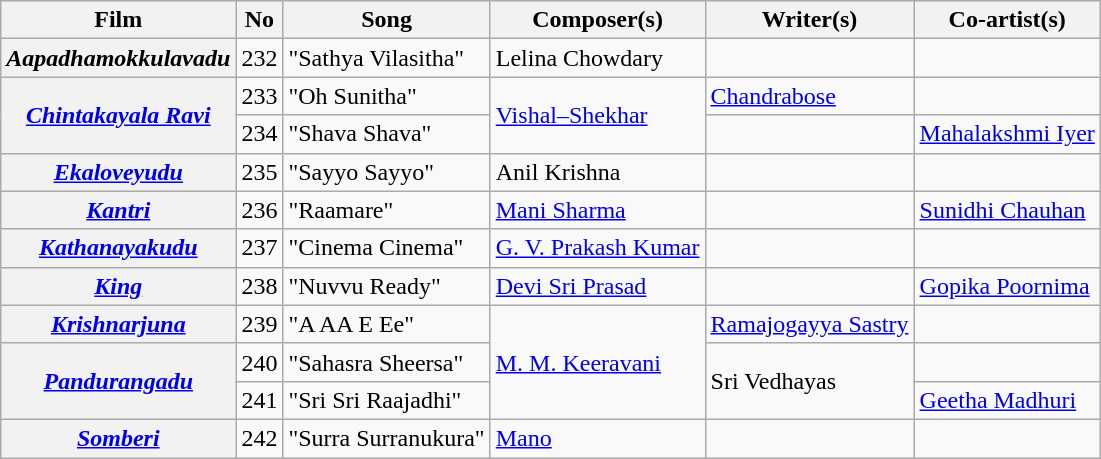<table class="wikitable">
<tr>
<th>Film</th>
<th>No</th>
<th>Song</th>
<th>Composer(s)</th>
<th>Writer(s)</th>
<th>Co-artist(s)</th>
</tr>
<tr>
<th><em>Aapadhamokkulavadu</em></th>
<td>232</td>
<td>"Sathya Vilasitha"</td>
<td>Lelina Chowdary</td>
<td></td>
<td></td>
</tr>
<tr>
<th rowspan="2"><em><a href='#'>Chintakayala Ravi</a></em></th>
<td>233</td>
<td>"Oh Sunitha"</td>
<td rowspan="2"><a href='#'>Vishal–Shekhar</a></td>
<td><a href='#'>Chandrabose</a></td>
<td></td>
</tr>
<tr>
<td>234</td>
<td>"Shava Shava"</td>
<td></td>
<td><a href='#'>Mahalakshmi Iyer</a></td>
</tr>
<tr>
<th><em><a href='#'>Ekaloveyudu</a></em></th>
<td>235</td>
<td>"Sayyo Sayyo"</td>
<td>Anil Krishna</td>
<td></td>
<td></td>
</tr>
<tr>
<th><em><a href='#'>Kantri</a></em></th>
<td>236</td>
<td>"Raamare"</td>
<td><a href='#'>Mani Sharma</a></td>
<td></td>
<td><a href='#'>Sunidhi Chauhan</a></td>
</tr>
<tr>
<th><a href='#'><em>Kathanayakudu</em></a></th>
<td>237</td>
<td>"Cinema Cinema"</td>
<td><a href='#'>G. V. Prakash Kumar</a></td>
<td></td>
<td></td>
</tr>
<tr>
<th><em><a href='#'>King</a></em></th>
<td>238</td>
<td>"Nuvvu Ready"</td>
<td><a href='#'>Devi Sri Prasad</a></td>
<td></td>
<td><a href='#'>Gopika Poornima</a></td>
</tr>
<tr>
<th><em><a href='#'>Krishnarjuna</a></em></th>
<td>239</td>
<td>"A AA E Ee"</td>
<td rowspan="3"><a href='#'>M. M. Keeravani</a></td>
<td><a href='#'>Ramajogayya Sastry</a></td>
<td></td>
</tr>
<tr>
<th rowspan="2"><em><a href='#'>Pandurangadu</a></em></th>
<td>240</td>
<td>"Sahasra Sheersa"</td>
<td rowspan="2">Sri Vedhayas</td>
<td></td>
</tr>
<tr>
<td>241</td>
<td>"Sri Sri Raajadhi"</td>
<td><a href='#'>Geetha Madhuri</a></td>
</tr>
<tr>
<th><em><a href='#'>Somberi</a></em></th>
<td>242</td>
<td>"Surra Surranukura"</td>
<td><a href='#'>Mano</a></td>
<td></td>
<td></td>
</tr>
</table>
